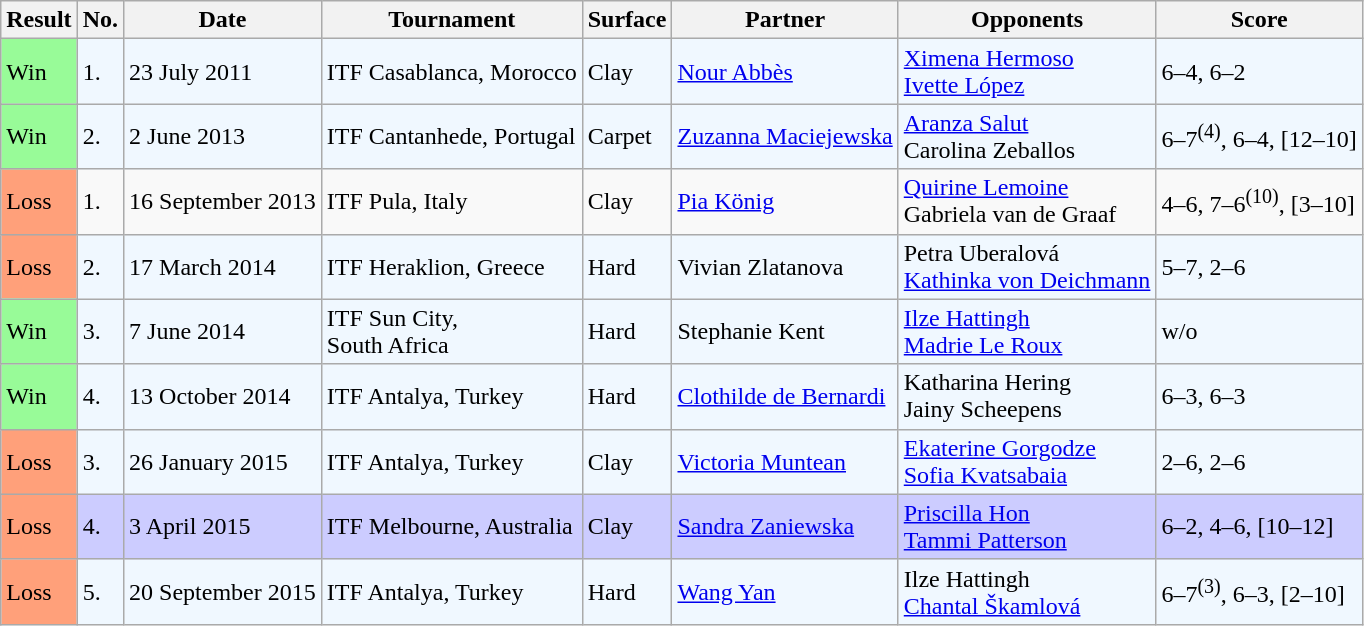<table class="sortable wikitable">
<tr>
<th>Result</th>
<th>No.</th>
<th>Date</th>
<th>Tournament</th>
<th>Surface</th>
<th>Partner</th>
<th>Opponents</th>
<th class="unsortable">Score</th>
</tr>
<tr style="background:#f0f8ff;">
<td style="background:#98fb98;">Win</td>
<td>1.</td>
<td>23 July 2011</td>
<td>ITF Casablanca, Morocco</td>
<td>Clay</td>
<td> <a href='#'>Nour Abbès</a></td>
<td> <a href='#'>Ximena Hermoso</a> <br>  <a href='#'>Ivette López</a></td>
<td>6–4, 6–2</td>
</tr>
<tr style="background:#f0f8ff;">
<td style="background:#98fb98;">Win</td>
<td>2.</td>
<td>2 June 2013</td>
<td>ITF Cantanhede, Portugal</td>
<td>Carpet</td>
<td> <a href='#'>Zuzanna Maciejewska</a></td>
<td> <a href='#'>Aranza Salut</a> <br>  Carolina Zeballos</td>
<td>6–7<sup>(4)</sup>, 6–4, [12–10]</td>
</tr>
<tr>
<td bgcolor="FFA07A">Loss</td>
<td>1.</td>
<td>16 September 2013</td>
<td>ITF Pula, Italy</td>
<td>Clay</td>
<td> <a href='#'>Pia König</a></td>
<td> <a href='#'>Quirine Lemoine</a> <br>  Gabriela van de Graaf</td>
<td>4–6, 7–6<sup>(10)</sup>, [3–10]</td>
</tr>
<tr style="background:#f0f8ff;">
<td bgcolor="FFA07A">Loss</td>
<td>2.</td>
<td>17 March 2014</td>
<td>ITF Heraklion, Greece</td>
<td>Hard</td>
<td> Vivian Zlatanova</td>
<td> Petra Uberalová <br>  <a href='#'>Kathinka von Deichmann</a></td>
<td>5–7, 2–6</td>
</tr>
<tr style="background:#f0f8ff;">
<td style="background:#98fb98;">Win</td>
<td>3.</td>
<td>7 June 2014</td>
<td>ITF Sun City, <br>South Africa</td>
<td>Hard</td>
<td> Stephanie Kent</td>
<td> <a href='#'>Ilze Hattingh</a> <br>  <a href='#'>Madrie Le Roux</a></td>
<td>w/o</td>
</tr>
<tr style="background:#f0f8ff;">
<td style="background:#98fb98;">Win</td>
<td>4.</td>
<td>13 October 2014</td>
<td>ITF Antalya, Turkey</td>
<td>Hard</td>
<td> <a href='#'>Clothilde de Bernardi</a></td>
<td> Katharina Hering <br>  Jainy Scheepens</td>
<td>6–3, 6–3</td>
</tr>
<tr style="background:#f0f8ff;">
<td bgcolor="FFA07A">Loss</td>
<td>3.</td>
<td>26 January 2015</td>
<td>ITF Antalya, Turkey</td>
<td>Clay</td>
<td> <a href='#'>Victoria Muntean</a></td>
<td> <a href='#'>Ekaterine Gorgodze</a> <br>  <a href='#'>Sofia Kvatsabaia</a></td>
<td>2–6, 2–6</td>
</tr>
<tr style="background:#ccccff;">
<td bgcolor="FFA07A">Loss</td>
<td>4.</td>
<td>3 April 2015</td>
<td>ITF Melbourne, Australia</td>
<td>Clay</td>
<td> <a href='#'>Sandra Zaniewska</a></td>
<td> <a href='#'>Priscilla Hon</a> <br>  <a href='#'>Tammi Patterson</a></td>
<td>6–2, 4–6, [10–12]</td>
</tr>
<tr style="background:#f0f8ff;">
<td bgcolor="FFA07A">Loss</td>
<td>5.</td>
<td>20 September 2015</td>
<td>ITF Antalya, Turkey</td>
<td>Hard</td>
<td> <a href='#'>Wang Yan</a></td>
<td> Ilze Hattingh <br>  <a href='#'>Chantal Škamlová</a></td>
<td>6–7<sup>(3)</sup>, 6–3, [2–10]</td>
</tr>
</table>
